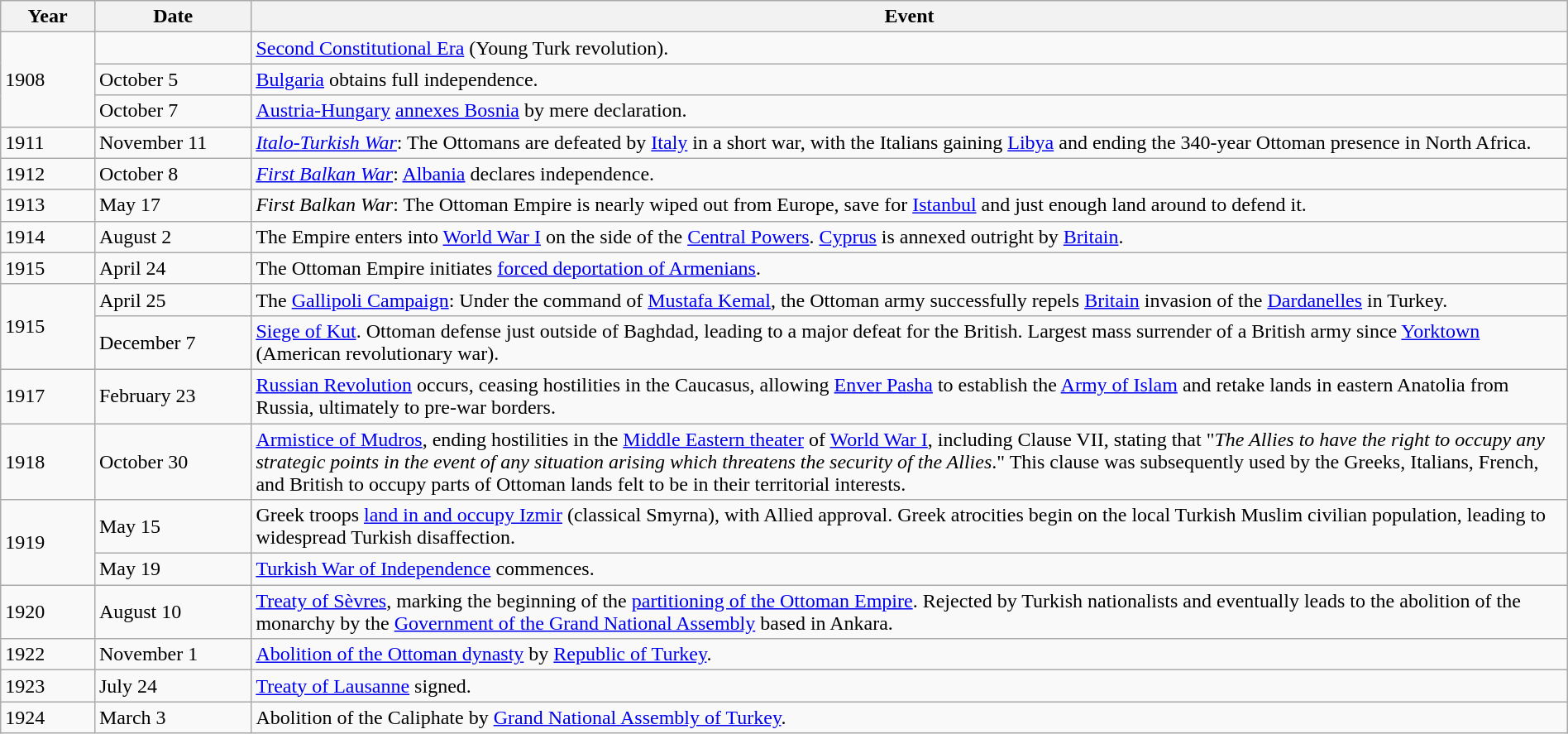<table class="wikitable" width="100%">
<tr>
<th style="width:6%">Year</th>
<th style="width:10%">Date</th>
<th>Event</th>
</tr>
<tr>
<td rowspan="3">1908</td>
<td></td>
<td><a href='#'>Second Constitutional Era</a>  (Young Turk revolution).</td>
</tr>
<tr>
<td>October 5</td>
<td><a href='#'>Bulgaria</a> obtains full independence.</td>
</tr>
<tr>
<td>October 7</td>
<td><a href='#'>Austria-Hungary</a> <a href='#'>annexes Bosnia</a> by mere declaration.</td>
</tr>
<tr>
<td valign="top">1911</td>
<td>November 11</td>
<td><em><a href='#'>Italo-Turkish War</a></em>: The Ottomans are defeated by <a href='#'>Italy</a> in a short war, with the Italians gaining <a href='#'>Libya</a> and ending the 340-year Ottoman presence in North Africa.</td>
</tr>
<tr>
<td>1912</td>
<td>October 8</td>
<td><em><a href='#'>First Balkan War</a></em>: <a href='#'>Albania</a> declares independence.</td>
</tr>
<tr>
<td>1913</td>
<td>May 17</td>
<td><em>First Balkan War</em>: The Ottoman Empire is nearly wiped out from Europe, save for <a href='#'>Istanbul</a> and just enough land around to defend it.</td>
</tr>
<tr>
<td>1914</td>
<td>August 2</td>
<td>The Empire enters into <a href='#'>World War I</a> on the side of the <a href='#'>Central Powers</a>. <a href='#'>Cyprus</a> is annexed outright by <a href='#'>Britain</a>.</td>
</tr>
<tr>
<td>1915</td>
<td>April 24</td>
<td>The Ottoman Empire initiates <a href='#'>forced deportation of Armenians</a>.</td>
</tr>
<tr>
<td rowspan="2">1915</td>
<td>April 25</td>
<td>The <a href='#'>Gallipoli Campaign</a>: Under the command of <a href='#'>Mustafa Kemal</a>, the Ottoman army successfully repels <a href='#'>Britain</a> invasion of the <a href='#'>Dardanelles</a> in Turkey.</td>
</tr>
<tr>
<td>December 7</td>
<td><a href='#'>Siege of Kut</a>. Ottoman defense just outside of Baghdad, leading to a major defeat for the British. Largest mass surrender of a British army since <a href='#'>Yorktown</a> (American revolutionary war).</td>
</tr>
<tr>
<td>1917</td>
<td>February 23</td>
<td><a href='#'>Russian Revolution</a> occurs, ceasing hostilities in the Caucasus, allowing <a href='#'>Enver Pasha</a> to establish the <a href='#'>Army of Islam</a> and retake lands in eastern Anatolia from Russia, ultimately to pre-war borders.</td>
</tr>
<tr>
<td>1918</td>
<td>October 30</td>
<td><a href='#'>Armistice of Mudros</a>, ending hostilities in the <a href='#'>Middle Eastern theater</a> of <a href='#'>World War I</a>, including Clause VII, stating that "<em>The Allies to have the right to occupy any strategic points in the event of any situation arising which threatens the security of the Allies</em>." This clause was subsequently used by the Greeks, Italians, French, and British to occupy parts of Ottoman lands felt to be in their territorial interests.</td>
</tr>
<tr>
<td rowspan="2">1919</td>
<td>May 15</td>
<td>Greek troops <a href='#'>land in and occupy Izmir</a> (classical Smyrna), with Allied approval. Greek atrocities begin on the local Turkish Muslim civilian population, leading to widespread Turkish disaffection.</td>
</tr>
<tr>
<td>May 19</td>
<td><a href='#'>Turkish War of Independence</a> commences.</td>
</tr>
<tr>
<td>1920</td>
<td>August 10</td>
<td><a href='#'>Treaty of Sèvres</a>, marking the beginning of the <a href='#'>partitioning of the Ottoman Empire</a>. Rejected by Turkish nationalists and eventually leads to the abolition of the monarchy by the <a href='#'>Government of the Grand National Assembly</a> based in Ankara.</td>
</tr>
<tr>
<td>1922</td>
<td>November 1</td>
<td><a href='#'>Abolition of the Ottoman dynasty</a> by <a href='#'>Republic of Turkey</a>.</td>
</tr>
<tr>
<td>1923</td>
<td>July 24</td>
<td><a href='#'>Treaty of Lausanne</a> signed.</td>
</tr>
<tr>
<td>1924</td>
<td>March 3</td>
<td>Abolition of the Caliphate by <a href='#'>Grand National Assembly of Turkey</a>.</td>
</tr>
</table>
